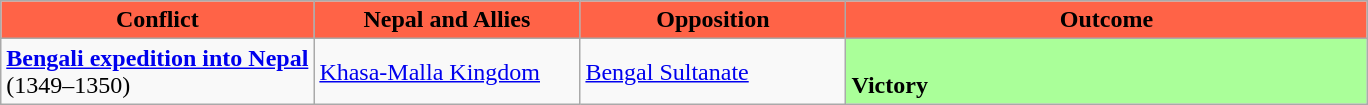<table class="wikitable">
<tr>
<th style="background:#FF6347" rowspan="1"><span>Conflict</span></th>
<th style="background:#FF6347" rowspan="1" width=170px><span>Nepal and Allies</span></th>
<th style="background:#FF6347" rowspan="1" width=170px><span>Opposition</span></th>
<th style="background:#FF6347" rowspan="1" width=340px><span>Outcome</span></th>
</tr>
<tr>
<td><strong><a href='#'>Bengali expedition into Nepal</a></strong><br>(1349–1350)</td>
<td><a href='#'>Khasa-Malla Kingdom</a></td>
<td><a href='#'>Bengal Sultanate</a></td>
<td style="background:#AF9"><br><strong>Victory</strong></td>
</tr>
</table>
